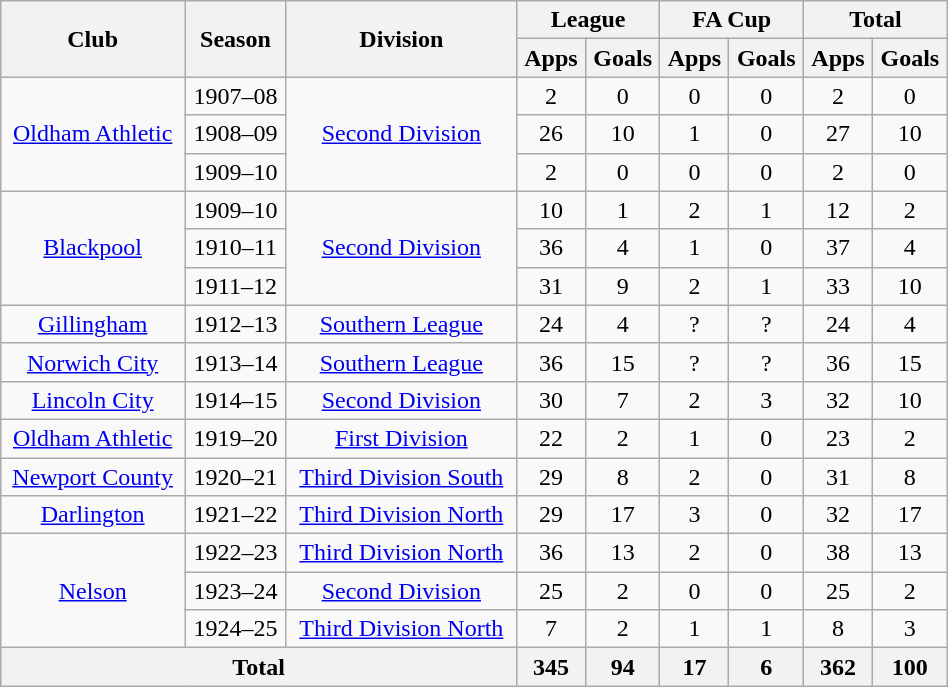<table class="wikitable" style="width: 50%; text-align: center">
<tr>
<th rowspan="2">Club</th>
<th rowspan="2">Season</th>
<th rowspan="2">Division</th>
<th colspan="2">League</th>
<th colspan="2">FA Cup</th>
<th colspan="2">Total</th>
</tr>
<tr>
<th>Apps</th>
<th>Goals</th>
<th>Apps</th>
<th>Goals</th>
<th>Apps</th>
<th>Goals</th>
</tr>
<tr>
<td rowspan="3"><a href='#'>Oldham Athletic</a></td>
<td>1907–08</td>
<td rowspan="3"><a href='#'>Second Division</a></td>
<td>2</td>
<td>0</td>
<td>0</td>
<td>0</td>
<td>2</td>
<td>0</td>
</tr>
<tr>
<td>1908–09</td>
<td>26</td>
<td>10</td>
<td>1</td>
<td>0</td>
<td>27</td>
<td>10</td>
</tr>
<tr>
<td>1909–10</td>
<td>2</td>
<td>0</td>
<td>0</td>
<td>0</td>
<td>2</td>
<td>0</td>
</tr>
<tr>
<td rowspan="3"><a href='#'>Blackpool</a></td>
<td>1909–10</td>
<td rowspan="3"><a href='#'>Second Division</a></td>
<td>10</td>
<td>1</td>
<td>2</td>
<td>1</td>
<td>12</td>
<td>2</td>
</tr>
<tr>
<td>1910–11</td>
<td>36</td>
<td>4</td>
<td>1</td>
<td>0</td>
<td>37</td>
<td>4</td>
</tr>
<tr>
<td>1911–12</td>
<td>31</td>
<td>9</td>
<td>2</td>
<td>1</td>
<td>33</td>
<td>10</td>
</tr>
<tr>
<td><a href='#'>Gillingham</a></td>
<td>1912–13</td>
<td><a href='#'>Southern League</a></td>
<td>24</td>
<td>4</td>
<td>?</td>
<td>?</td>
<td>24</td>
<td>4</td>
</tr>
<tr>
<td><a href='#'>Norwich City</a></td>
<td>1913–14</td>
<td><a href='#'>Southern League</a></td>
<td>36</td>
<td>15</td>
<td>?</td>
<td>?</td>
<td>36</td>
<td>15</td>
</tr>
<tr>
<td><a href='#'>Lincoln City</a></td>
<td>1914–15</td>
<td><a href='#'>Second Division</a></td>
<td>30</td>
<td>7</td>
<td>2</td>
<td>3</td>
<td>32</td>
<td>10</td>
</tr>
<tr>
<td><a href='#'>Oldham Athletic</a></td>
<td>1919–20</td>
<td><a href='#'>First Division</a></td>
<td>22</td>
<td>2</td>
<td>1</td>
<td>0</td>
<td>23</td>
<td>2</td>
</tr>
<tr>
<td><a href='#'>Newport County</a></td>
<td>1920–21</td>
<td><a href='#'>Third Division South</a></td>
<td>29</td>
<td>8</td>
<td>2</td>
<td>0</td>
<td>31</td>
<td>8</td>
</tr>
<tr>
<td><a href='#'>Darlington</a></td>
<td>1921–22</td>
<td><a href='#'>Third Division North</a></td>
<td>29</td>
<td>17</td>
<td>3</td>
<td>0</td>
<td>32</td>
<td>17</td>
</tr>
<tr>
<td rowspan="3"><a href='#'>Nelson</a></td>
<td>1922–23</td>
<td><a href='#'>Third Division North</a></td>
<td>36</td>
<td>13</td>
<td>2</td>
<td>0</td>
<td>38</td>
<td>13</td>
</tr>
<tr>
<td>1923–24</td>
<td><a href='#'>Second Division</a></td>
<td>25</td>
<td>2</td>
<td>0</td>
<td>0</td>
<td>25</td>
<td>2</td>
</tr>
<tr>
<td>1924–25</td>
<td><a href='#'>Third Division North</a></td>
<td>7</td>
<td>2</td>
<td>1</td>
<td>1</td>
<td>8</td>
<td>3</td>
</tr>
<tr>
<th colspan="3">Total</th>
<th>345</th>
<th>94</th>
<th>17</th>
<th>6</th>
<th>362</th>
<th>100</th>
</tr>
</table>
